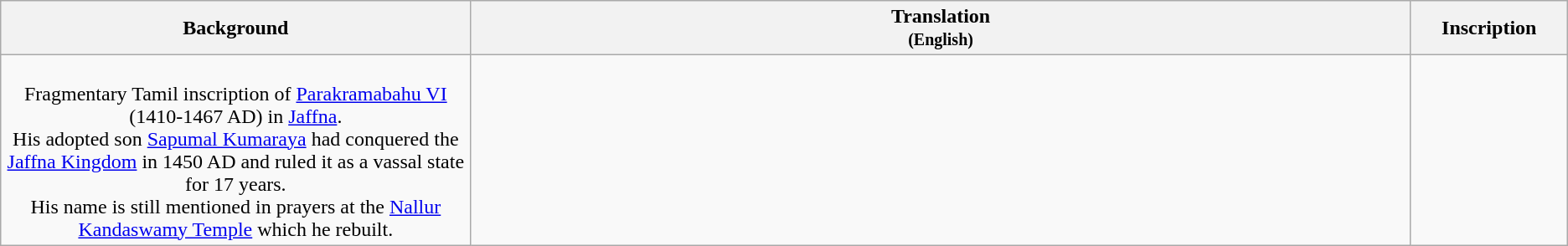<table class="wikitable centre">
<tr>
<th scope="col" align=left>Background<br></th>
<th>Translation<br><small>(English)</small></th>
<th>Inscription<br></th>
</tr>
<tr>
<td align=center width="30%"><br>Fragmentary Tamil inscription of <a href='#'>Parakramabahu VI</a> (1410-1467 AD) in <a href='#'>Jaffna</a>.<br>His adopted son <a href='#'>Sapumal Kumaraya</a> had conquered the <a href='#'>Jaffna Kingdom</a> in 1450 AD and ruled it as a vassal state for 17 years.<br>His name is still mentioned in prayers at the <a href='#'>Nallur Kandaswamy Temple</a> which he rebuilt.</td>
<td align=left><br></td>
<td align=center width="10%"></td>
</tr>
</table>
